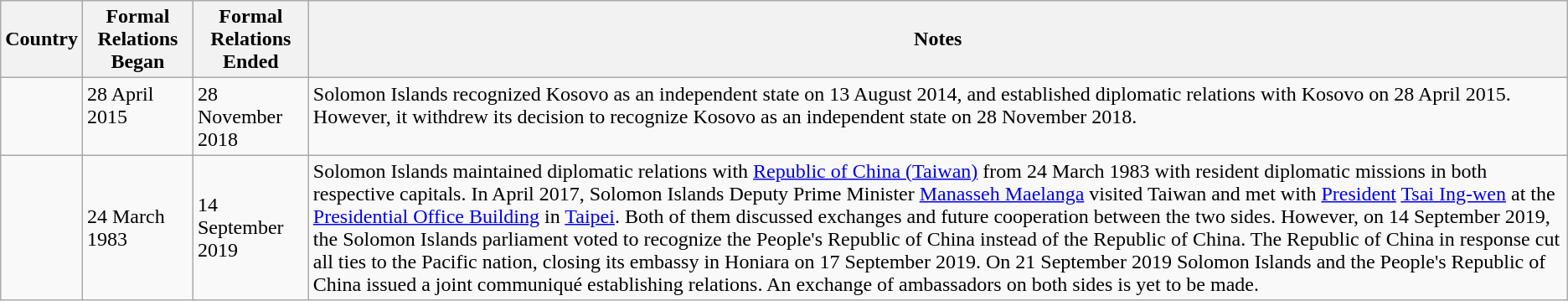<table class="wikitable">
<tr>
<th>Country</th>
<th>Formal Relations Began</th>
<th>Formal Relations Ended</th>
<th>Notes</th>
</tr>
<tr valign="top">
<td></td>
<td>28 April 2015</td>
<td>28 November 2018</td>
<td>Solomon Islands recognized Kosovo as an independent state on 13 August 2014, and established diplomatic relations with Kosovo on 28 April 2015. However, it withdrew its decision to recognize Kosovo as an independent state on 28 November 2018.</td>
</tr>
<tr>
<td></td>
<td>24 March 1983</td>
<td>14 September 2019</td>
<td>Solomon Islands maintained diplomatic relations with <a href='#'>Republic of China (Taiwan)</a> from 24 March 1983 with resident diplomatic missions in both respective capitals. In April 2017, Solomon Islands Deputy Prime Minister <a href='#'>Manasseh Maelanga</a> visited Taiwan and met with <a href='#'>President</a> <a href='#'>Tsai Ing-wen</a> at the <a href='#'>Presidential Office Building</a> in <a href='#'>Taipei</a>. Both of them discussed exchanges and future cooperation between the two sides. However, on 14 September 2019, the Solomon Islands parliament voted to recognize the People's Republic of China instead of the Republic of China. The Republic of China in response cut all ties to the Pacific nation, closing its embassy in Honiara on 17 September 2019. On 21 September 2019 Solomon Islands and the People's Republic of China issued a joint communiqué establishing relations. An exchange of ambassadors on both sides is yet to be made.</td>
</tr>
</table>
